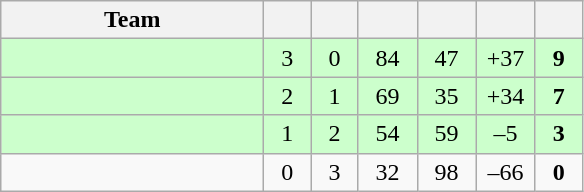<table class="wikitable" style="text-align:center;">
<tr>
<th style="width:10.5em;">Team</th>
<th style="width:1.5em;"></th>
<th style="width:1.5em;"></th>
<th style="width:2.0em;"></th>
<th style="width:2.0em;"></th>
<th style="width:2.0em;"></th>
<th style="width:1.5em;"></th>
</tr>
<tr bgcolor=#cfc>
<td align="left"></td>
<td>3</td>
<td>0</td>
<td>84</td>
<td>47</td>
<td>+37</td>
<td><strong>9</strong></td>
</tr>
<tr bgcolor=#cfc>
<td align="left"></td>
<td>2</td>
<td>1</td>
<td>69</td>
<td>35</td>
<td>+34</td>
<td><strong>7</strong></td>
</tr>
<tr bgcolor=#cfc>
<td align="left"></td>
<td>1</td>
<td>2</td>
<td>54</td>
<td>59</td>
<td>–5</td>
<td><strong>3</strong></td>
</tr>
<tr>
<td align="left"></td>
<td>0</td>
<td>3</td>
<td>32</td>
<td>98</td>
<td>–66</td>
<td><strong>0</strong></td>
</tr>
</table>
